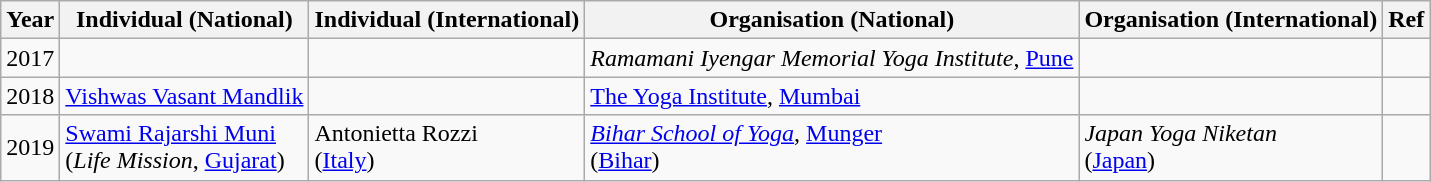<table class="wikitable">
<tr>
<th>Year</th>
<th>Individual (National)</th>
<th>Individual (International)</th>
<th>Organisation (National)</th>
<th>Organisation (International)</th>
<th>Ref</th>
</tr>
<tr>
<td>2017</td>
<td></td>
<td></td>
<td><em>Ramamani Iyengar Memorial Yoga Institute</em>, <a href='#'>Pune</a></td>
<td></td>
<td></td>
</tr>
<tr>
<td>2018</td>
<td><a href='#'>Vishwas Vasant Mandlik</a></td>
<td></td>
<td><a href='#'>The Yoga Institute</a>, <a href='#'>Mumbai</a></td>
<td></td>
<td></td>
</tr>
<tr>
<td>2019</td>
<td><a href='#'>Swami Rajarshi Muni</a> <br>(<em>Life Mission</em>, <a href='#'>Gujarat</a>)</td>
<td>Antonietta Rozzi <br>(<a href='#'>Italy</a>)</td>
<td><em><a href='#'>Bihar School of Yoga</a></em>, <a href='#'>Munger</a> <br>(<a href='#'>Bihar</a>)</td>
<td><em>Japan Yoga Niketan</em> <br>(<a href='#'>Japan</a>)</td>
<td></td>
</tr>
</table>
